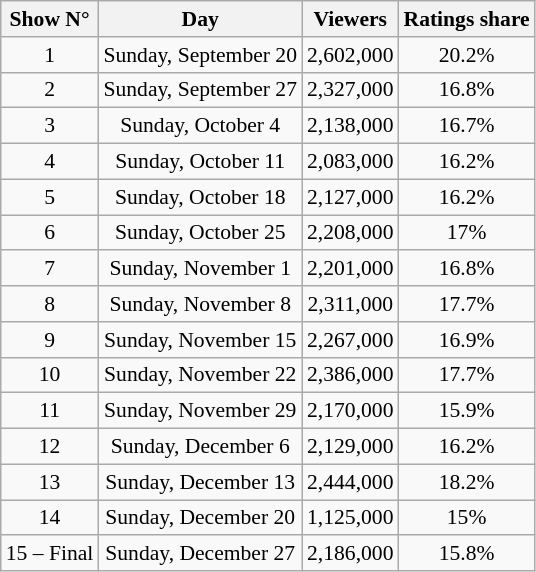<table class="wikitable sortable centre" style="text-align:center;font-size:90%;">
<tr>
<th>Show N°</th>
<th>Day</th>
<th>Viewers</th>
<th>Ratings share</th>
</tr>
<tr>
<td>1</td>
<td>Sunday, September 20</td>
<td>2,602,000</td>
<td>20.2%</td>
</tr>
<tr>
<td>2</td>
<td>Sunday, September 27</td>
<td>2,327,000</td>
<td>16.8%</td>
</tr>
<tr>
<td>3</td>
<td>Sunday, October 4</td>
<td>2,138,000</td>
<td>16.7%</td>
</tr>
<tr>
<td>4</td>
<td>Sunday, October 11</td>
<td>2,083,000</td>
<td>16.2%</td>
</tr>
<tr>
<td>5</td>
<td>Sunday, October 18</td>
<td>2,127,000</td>
<td>16.2%</td>
</tr>
<tr>
<td>6</td>
<td>Sunday, October 25</td>
<td>2,208,000</td>
<td>17%</td>
</tr>
<tr>
<td>7</td>
<td>Sunday, November 1</td>
<td>2,201,000</td>
<td>16.8%</td>
</tr>
<tr>
<td>8</td>
<td>Sunday, November 8</td>
<td>2,311,000</td>
<td>17.7%</td>
</tr>
<tr>
<td>9</td>
<td>Sunday, November 15</td>
<td>2,267,000</td>
<td>16.9%</td>
</tr>
<tr>
<td>10</td>
<td>Sunday, November 22</td>
<td>2,386,000</td>
<td>17.7%</td>
</tr>
<tr>
<td>11</td>
<td>Sunday, November 29</td>
<td>2,170,000</td>
<td>15.9%</td>
</tr>
<tr>
<td>12</td>
<td>Sunday, December 6</td>
<td>2,129,000</td>
<td>16.2%</td>
</tr>
<tr>
<td>13</td>
<td>Sunday, December 13</td>
<td>2,444,000</td>
<td>18.2%</td>
</tr>
<tr>
<td>14</td>
<td>Sunday, December 20</td>
<td>1,125,000</td>
<td>15%</td>
</tr>
<tr>
<td>15 – Final</td>
<td>Sunday, December 27</td>
<td>2,186,000</td>
<td>15.8%</td>
</tr>
</table>
